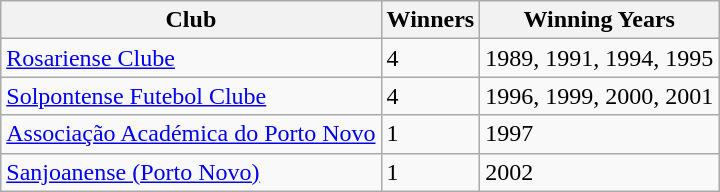<table class="wikitable">
<tr>
<th>Club</th>
<th>Winners</th>
<th>Winning Years</th>
</tr>
<tr>
<td><a href='#'>Rosariense Clube</a></td>
<td>4</td>
<td>1989, 1991, 1994, 1995</td>
</tr>
<tr>
<td><a href='#'>Solpontense Futebol Clube</a></td>
<td>4</td>
<td>1996, 1999, 2000, 2001</td>
</tr>
<tr>
<td><a href='#'>Associação Académica do Porto Novo</a></td>
<td>1</td>
<td>1997</td>
</tr>
<tr>
<td><a href='#'>Sanjoanense (Porto Novo)</a></td>
<td>1</td>
<td>2002</td>
</tr>
</table>
